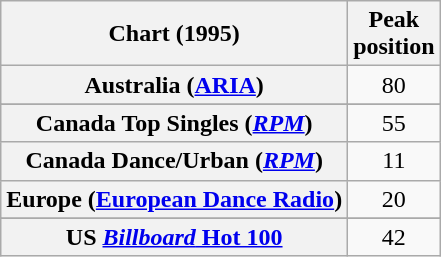<table class="wikitable sortable plainrowheaders">
<tr>
<th>Chart (1995)</th>
<th>Peak<br>position</th>
</tr>
<tr>
<th scope="row">Australia (<a href='#'>ARIA</a>)</th>
<td style="text-align:center;">80</td>
</tr>
<tr>
</tr>
<tr>
<th scope="row">Canada Top Singles (<em><a href='#'>RPM</a></em>)</th>
<td style="text-align:center;">55</td>
</tr>
<tr>
<th scope="row">Canada Dance/Urban (<em><a href='#'>RPM</a></em>)</th>
<td style="text-align:center;">11</td>
</tr>
<tr>
<th scope="row">Europe (<a href='#'>European Dance Radio</a>)</th>
<td style="text-align:center;">20</td>
</tr>
<tr>
</tr>
<tr>
</tr>
<tr>
</tr>
<tr>
<th scope="row">US <a href='#'><em>Billboard</em> Hot 100</a></th>
<td align="center">42</td>
</tr>
</table>
